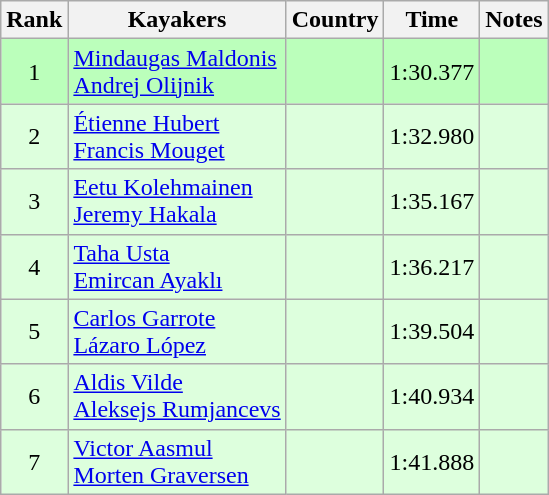<table class="wikitable" style="text-align:center">
<tr>
<th>Rank</th>
<th>Kayakers</th>
<th>Country</th>
<th>Time</th>
<th>Notes</th>
</tr>
<tr bgcolor=bbffbb>
<td>1</td>
<td align=left><a href='#'>Mindaugas Maldonis</a><br><a href='#'>Andrej Olijnik</a></td>
<td align=left></td>
<td>1:30.377</td>
<td></td>
</tr>
<tr bgcolor=ddffdd>
<td>2</td>
<td align=left><a href='#'>Étienne Hubert</a><br><a href='#'>Francis Mouget</a></td>
<td align=left></td>
<td>1:32.980</td>
<td></td>
</tr>
<tr bgcolor=ddffdd>
<td>3</td>
<td align=left><a href='#'>Eetu Kolehmainen</a><br><a href='#'>Jeremy Hakala</a></td>
<td align=left></td>
<td>1:35.167</td>
<td></td>
</tr>
<tr bgcolor=ddffdd>
<td>4</td>
<td align=left><a href='#'>Taha Usta</a><br><a href='#'>Emircan Ayaklı</a></td>
<td align=left></td>
<td>1:36.217</td>
<td></td>
</tr>
<tr bgcolor=ddffdd>
<td>5</td>
<td align=left><a href='#'>Carlos Garrote</a><br><a href='#'>Lázaro López</a></td>
<td align=left></td>
<td>1:39.504</td>
<td></td>
</tr>
<tr bgcolor=ddffdd>
<td>6</td>
<td align=left><a href='#'>Aldis Vilde</a><br><a href='#'>Aleksejs Rumjancevs</a></td>
<td align=left></td>
<td>1:40.934</td>
<td></td>
</tr>
<tr bgcolor=ddffdd>
<td>7</td>
<td align=left><a href='#'>Victor Aasmul</a><br><a href='#'>Morten Graversen</a></td>
<td align=left></td>
<td>1:41.888</td>
<td></td>
</tr>
</table>
